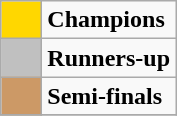<table class="wikitable" style="text-align:center">
<tr>
<td style="background:gold" width="20"></td>
<td align="left"><strong>Champions</strong></td>
</tr>
<tr>
<td style="background:silver" width="20"></td>
<td align="left"><strong>Runners-up</strong></td>
</tr>
<tr>
<td style="background:#cc9966" width="20"></td>
<td align="left"><strong>Semi-finals</strong></td>
</tr>
<tr>
</tr>
</table>
